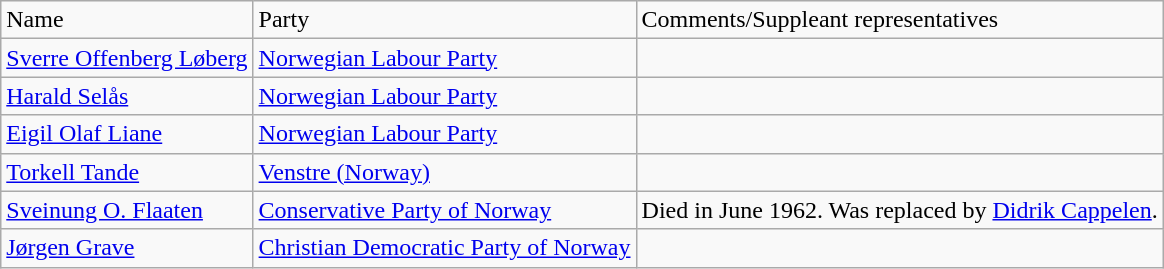<table class="wikitable">
<tr>
<td>Name</td>
<td>Party</td>
<td>Comments/Suppleant representatives</td>
</tr>
<tr>
<td><a href='#'>Sverre Offenberg Løberg</a></td>
<td><a href='#'>Norwegian Labour Party</a></td>
<td></td>
</tr>
<tr>
<td><a href='#'>Harald Selås</a></td>
<td><a href='#'>Norwegian Labour Party</a></td>
<td></td>
</tr>
<tr>
<td><a href='#'>Eigil Olaf Liane</a></td>
<td><a href='#'>Norwegian Labour Party</a></td>
<td></td>
</tr>
<tr>
<td><a href='#'>Torkell Tande</a></td>
<td><a href='#'>Venstre (Norway)</a></td>
<td></td>
</tr>
<tr>
<td><a href='#'>Sveinung O. Flaaten</a></td>
<td><a href='#'>Conservative Party of Norway</a></td>
<td>Died in June 1962. Was replaced by <a href='#'>Didrik Cappelen</a>.</td>
</tr>
<tr>
<td><a href='#'>Jørgen Grave</a></td>
<td><a href='#'>Christian Democratic Party of Norway</a></td>
<td></td>
</tr>
</table>
